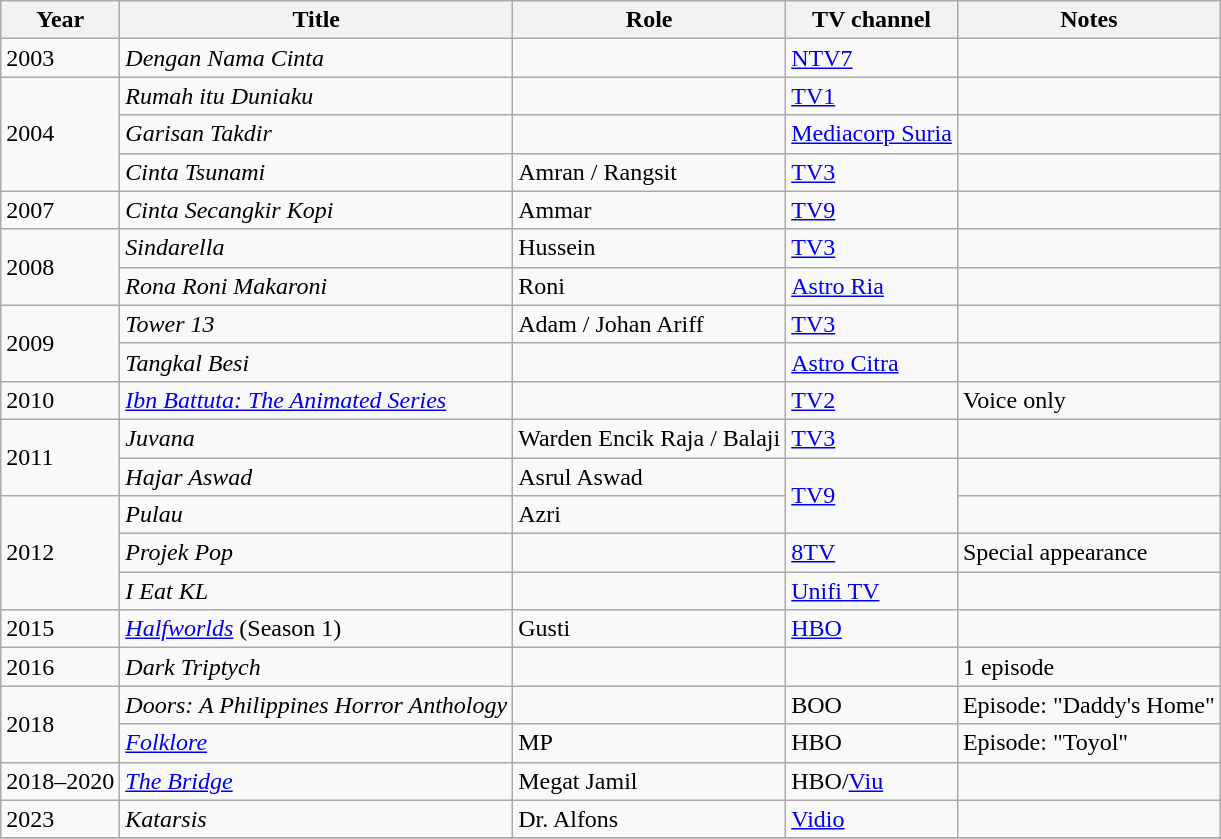<table class="wikitable">
<tr>
<th>Year</th>
<th>Title</th>
<th>Role</th>
<th>TV channel</th>
<th>Notes</th>
</tr>
<tr>
<td>2003</td>
<td><em>Dengan Nama Cinta</em></td>
<td></td>
<td><a href='#'>NTV7</a></td>
<td></td>
</tr>
<tr>
<td rowspan="3">2004</td>
<td><em>Rumah itu Duniaku</em></td>
<td></td>
<td><a href='#'>TV1</a></td>
<td></td>
</tr>
<tr>
<td><em>Garisan Takdir</em></td>
<td></td>
<td><a href='#'>Mediacorp Suria</a></td>
<td></td>
</tr>
<tr>
<td><em>Cinta Tsunami</em></td>
<td>Amran / Rangsit</td>
<td><a href='#'>TV3</a></td>
<td></td>
</tr>
<tr>
<td>2007</td>
<td><em>Cinta Secangkir Kopi</em></td>
<td>Ammar</td>
<td><a href='#'>TV9</a></td>
<td></td>
</tr>
<tr>
<td rowspan="2">2008</td>
<td><em>Sindarella</em></td>
<td>Hussein</td>
<td><a href='#'>TV3</a></td>
<td></td>
</tr>
<tr>
<td><em>Rona Roni Makaroni</em></td>
<td>Roni</td>
<td><a href='#'>Astro Ria</a></td>
<td></td>
</tr>
<tr>
<td rowspan="2">2009</td>
<td><em>Tower 13</em></td>
<td>Adam / Johan Ariff</td>
<td><a href='#'>TV3</a></td>
<td></td>
</tr>
<tr>
<td><em>Tangkal Besi</em></td>
<td></td>
<td><a href='#'>Astro Citra</a></td>
<td></td>
</tr>
<tr>
<td>2010</td>
<td><em><a href='#'>Ibn Battuta: The Animated Series</a></em></td>
<td></td>
<td><a href='#'>TV2</a></td>
<td>Voice only</td>
</tr>
<tr>
<td rowspan="2">2011</td>
<td><em>Juvana</em></td>
<td>Warden Encik Raja / Balaji</td>
<td><a href='#'>TV3</a></td>
<td></td>
</tr>
<tr>
<td><em>Hajar Aswad</em></td>
<td>Asrul Aswad</td>
<td rowspan="2"><a href='#'>TV9</a></td>
<td></td>
</tr>
<tr>
<td rowspan="3">2012</td>
<td><em>Pulau</em></td>
<td>Azri</td>
<td></td>
</tr>
<tr>
<td><em>Projek Pop</em></td>
<td></td>
<td><a href='#'>8TV</a></td>
<td>Special appearance</td>
</tr>
<tr>
<td><em>I Eat KL</em></td>
<td></td>
<td><a href='#'>Unifi TV</a></td>
<td></td>
</tr>
<tr>
<td>2015</td>
<td><em><a href='#'>Halfworlds</a></em> (Season 1)</td>
<td>Gusti</td>
<td><a href='#'>HBO</a></td>
<td></td>
</tr>
<tr>
<td>2016</td>
<td><em>Dark Triptych</em></td>
<td></td>
<td></td>
<td>1 episode</td>
</tr>
<tr>
<td rowspan="2">2018</td>
<td><em>Doors: A Philippines Horror Anthology</em></td>
<td></td>
<td>BOO</td>
<td>Episode: "Daddy's Home"</td>
</tr>
<tr>
<td><em><a href='#'>Folklore</a></em></td>
<td>MP </td>
<td>HBO</td>
<td>Episode: "Toyol"</td>
</tr>
<tr>
<td>2018–2020</td>
<td><em><a href='#'>The Bridge</a></em></td>
<td>Megat Jamil</td>
<td>HBO/<a href='#'>Viu</a></td>
<td></td>
</tr>
<tr>
<td>2023</td>
<td><em>Katarsis</em></td>
<td>Dr. Alfons</td>
<td><a href='#'>Vidio</a></td>
<td></td>
</tr>
<tr>
</tr>
</table>
